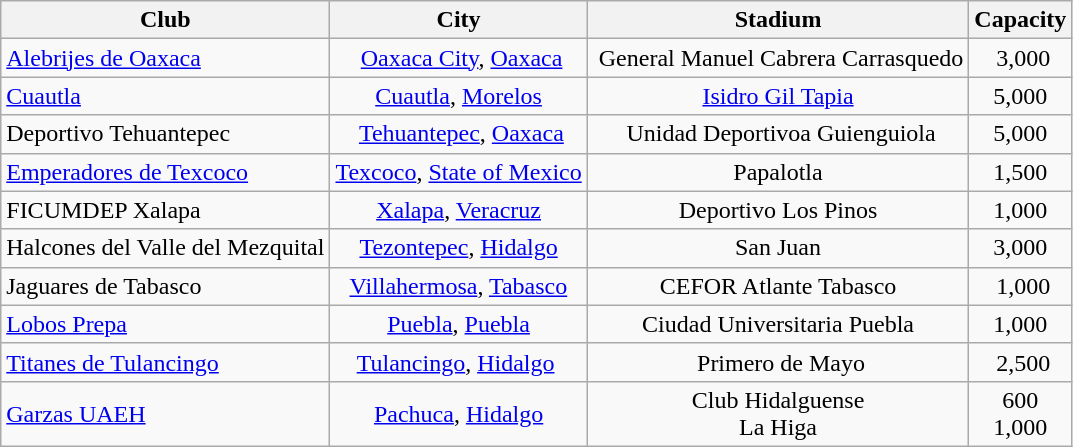<table class="wikitable sortable" style="text-align: center;">
<tr>
<th>Club</th>
<th>City</th>
<th>Stadium</th>
<th>Capacity</th>
</tr>
<tr>
<td align="left"><a href='#'>Alebrijes de Oaxaca</a> </td>
<td> <a href='#'>Oaxaca City</a>, <a href='#'>Oaxaca</a></td>
<td> General Manuel Cabrera Carrasquedo</td>
<td> 3,000</td>
</tr>
<tr>
<td align="left"><a href='#'>Cuautla</a></td>
<td><a href='#'>Cuautla</a>, <a href='#'>Morelos</a></td>
<td><a href='#'>Isidro Gil Tapia</a></td>
<td>5,000</td>
</tr>
<tr>
<td align="left">Deportivo Tehuantepec</td>
<td> <a href='#'>Tehuantepec</a>, <a href='#'>Oaxaca</a></td>
<td> Unidad Deportivoa Guienguiola</td>
<td>5,000</td>
</tr>
<tr>
<td align="left"><a href='#'>Emperadores de Texcoco</a></td>
<td><a href='#'>Texcoco</a>, <a href='#'>State of Mexico</a></td>
<td>Papalotla</td>
<td>1,500</td>
</tr>
<tr>
<td align="left">FICUMDEP Xalapa</td>
<td><a href='#'>Xalapa</a>, <a href='#'>Veracruz</a></td>
<td>Deportivo Los Pinos</td>
<td>1,000</td>
</tr>
<tr>
<td align="left">Halcones del Valle del Mezquital</td>
<td><a href='#'>Tezontepec</a>, <a href='#'>Hidalgo</a></td>
<td>San Juan</td>
<td>3,000</td>
</tr>
<tr>
<td align="left">Jaguares de Tabasco </td>
<td> <a href='#'>Villahermosa</a>, <a href='#'>Tabasco</a> </td>
<td> CEFOR Atlante Tabasco </td>
<td> 1,000</td>
</tr>
<tr>
<td align="left"><a href='#'>Lobos Prepa</a></td>
<td><a href='#'>Puebla</a>, <a href='#'>Puebla</a></td>
<td>Ciudad Universitaria Puebla</td>
<td>1,000</td>
</tr>
<tr>
<td align="left"><a href='#'>Titanes de Tulancingo</a> </td>
<td><a href='#'>Tulancingo</a>, <a href='#'>Hidalgo</a> </td>
<td> Primero de Mayo</td>
<td> 2,500</td>
</tr>
<tr>
<td align="left"><a href='#'>Garzas UAEH</a></td>
<td><a href='#'>Pachuca</a>, <a href='#'>Hidalgo</a></td>
<td>Club Hidalguense<br>La Higa</td>
<td>600<br>1,000</td>
</tr>
</table>
